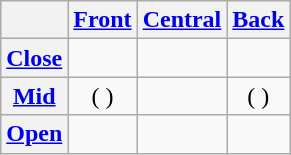<table class="wikitable">
<tr style="text-align:center;">
<th></th>
<th colspan="1"><a href='#'>Front</a></th>
<th colspan="1"><a href='#'>Central</a></th>
<th colspan="1"><a href='#'>Back</a></th>
</tr>
<tr style="text-align:center;">
<th><a href='#'>Close</a></th>
<td> </td>
<td> </td>
<td> </td>
</tr>
<tr style="text-align:center;">
<th><a href='#'>Mid</a></th>
<td>( )</td>
<td></td>
<td>( )</td>
</tr>
<tr style="text-align:center;">
<th><a href='#'>Open</a></th>
<td></td>
<td> </td>
<td></td>
</tr>
</table>
